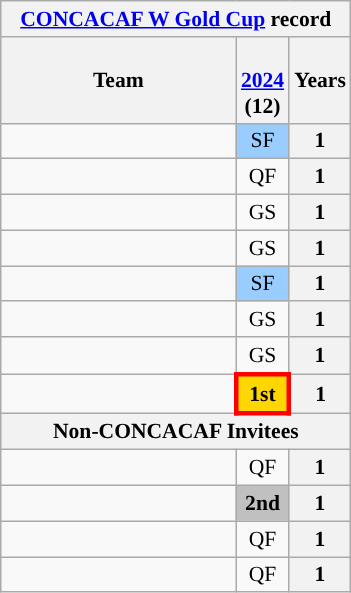<table class="wikitable" style="text-align:center; font-size:90%">
<tr>
<th colspan=3><a href='#'>CONCACAF W Gold Cup</a> record</th>
</tr>
<tr>
<th width=150>Team</th>
<th><br><a href='#'>2024</a><br> (12)</th>
<th>Years</th>
</tr>
<tr>
<td align=left></td>
<td style="background:#9acdff">SF</td>
<th>1</th>
</tr>
<tr>
<td align=left></td>
<td>QF</td>
<th>1</th>
</tr>
<tr>
<td align=left></td>
<td>GS</td>
<th>1</th>
</tr>
<tr>
<td align=left></td>
<td>GS</td>
<th>1</th>
</tr>
<tr>
<td align=left></td>
<td style="background:#9acdff">SF</td>
<th>1</th>
</tr>
<tr>
<td align=left></td>
<td>GS</td>
<th>1</th>
</tr>
<tr>
<td align=left></td>
<td>GS</td>
<th>1</th>
</tr>
<tr>
<td align=left></td>
<td style="border: 3px solid red" bgcolor=Gold><strong>1st</strong></td>
<th>1</th>
</tr>
<tr>
<th colspan=13>Non-CONCACAF Invitees</th>
</tr>
<tr>
<td align=left></td>
<td>QF</td>
<th>1</th>
</tr>
<tr>
<td align=left></td>
<td bgcolor=Silver><strong>2nd</strong></td>
<th>1</th>
</tr>
<tr>
<td align=left></td>
<td>QF</td>
<th>1</th>
</tr>
<tr>
<td align=left></td>
<td>QF</td>
<th>1</th>
</tr>
</table>
